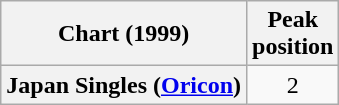<table class="wikitable plainrowheaders">
<tr>
<th>Chart (1999)</th>
<th>Peak<br>position</th>
</tr>
<tr>
<th scope="row">Japan Singles (<a href='#'>Oricon</a>)</th>
<td style="text-align:center;">2</td>
</tr>
</table>
